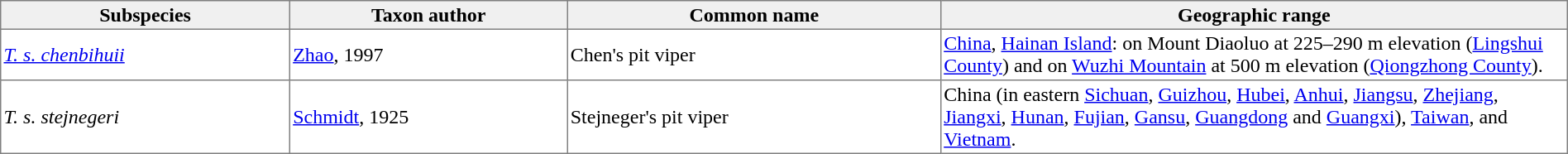<table cellspacing=0 cellpadding=2 border=1 style="border-collapse: collapse;">
<tr>
<th style="background:#f0f0f0;">Subspecies</th>
<th style="background:#f0f0f0;">Taxon author</th>
<th style="background:#f0f0f0;">Common name</th>
<th style="background:#f0f0f0;">Geographic range</th>
</tr>
<tr>
<td><em><a href='#'>T. s. chenbihuii</a></em></td>
<td><a href='#'>Zhao</a>, 1997</td>
<td>Chen's pit viper</td>
<td style="width:40%"><a href='#'>China</a>, <a href='#'>Hainan Island</a>: on Mount Diaoluo at 225–290 m elevation (<a href='#'>Lingshui County</a>) and on <a href='#'>Wuzhi Mountain</a> at 500 m elevation (<a href='#'>Qiongzhong County</a>).</td>
</tr>
<tr>
<td><em>T. s. stejnegeri</em></td>
<td><a href='#'>Schmidt</a>, 1925</td>
<td>Stejneger's pit viper</td>
<td>China (in eastern <a href='#'>Sichuan</a>, <a href='#'>Guizhou</a>, <a href='#'>Hubei</a>, <a href='#'>Anhui</a>, <a href='#'>Jiangsu</a>, <a href='#'>Zhejiang</a>, <a href='#'>Jiangxi</a>, <a href='#'>Hunan</a>, <a href='#'>Fujian</a>, <a href='#'>Gansu</a>, <a href='#'>Guangdong</a> and <a href='#'>Guangxi</a>), <a href='#'>Taiwan</a>, and <a href='#'>Vietnam</a>.</td>
</tr>
</table>
